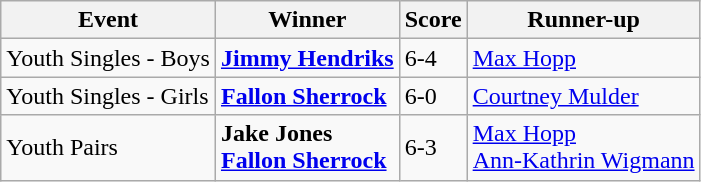<table class="wikitable">
<tr>
<th>Event</th>
<th>Winner</th>
<th>Score</th>
<th>Runner-up</th>
</tr>
<tr>
<td>Youth Singles - Boys</td>
<td> <strong><a href='#'>Jimmy Hendriks</a></strong></td>
<td>6-4</td>
<td> <a href='#'>Max Hopp</a></td>
</tr>
<tr>
<td>Youth Singles - Girls</td>
<td> <strong><a href='#'>Fallon Sherrock</a></strong></td>
<td>6-0</td>
<td> <a href='#'>Courtney Mulder</a></td>
</tr>
<tr>
<td>Youth Pairs</td>
<td> <strong>Jake Jones<br><a href='#'>Fallon Sherrock</a></strong></td>
<td>6-3</td>
<td> <a href='#'>Max Hopp</a><br><a href='#'>Ann-Kathrin Wigmann</a></td>
</tr>
</table>
